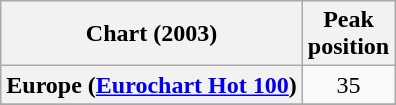<table class="wikitable sortable plainrowheaders" style="text-align:center">
<tr>
<th scope="col">Chart (2003)</th>
<th scope="col">Peak<br>position</th>
</tr>
<tr>
<th scope="row">Europe (<a href='#'>Eurochart Hot 100</a>)</th>
<td>35</td>
</tr>
<tr>
</tr>
<tr>
</tr>
<tr>
</tr>
<tr>
</tr>
</table>
